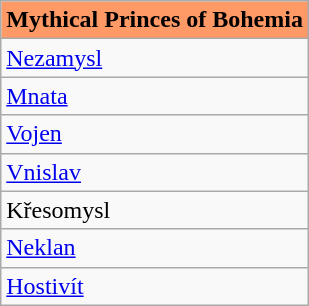<table class="wikitable">
<tr>
<th colspan="2" style="background-color:#ff9966;">Mythical Princes of Bohemia</th>
</tr>
<tr>
<td><a href='#'>Nezamysl</a></td>
</tr>
<tr>
<td><a href='#'>Mnata</a></td>
</tr>
<tr>
<td><a href='#'>Vojen</a></td>
</tr>
<tr>
<td><a href='#'>Vnislav</a></td>
</tr>
<tr>
<td>Křesomysl</td>
</tr>
<tr>
<td><a href='#'>Neklan</a></td>
</tr>
<tr>
<td><a href='#'>Hostivít</a></td>
</tr>
</table>
